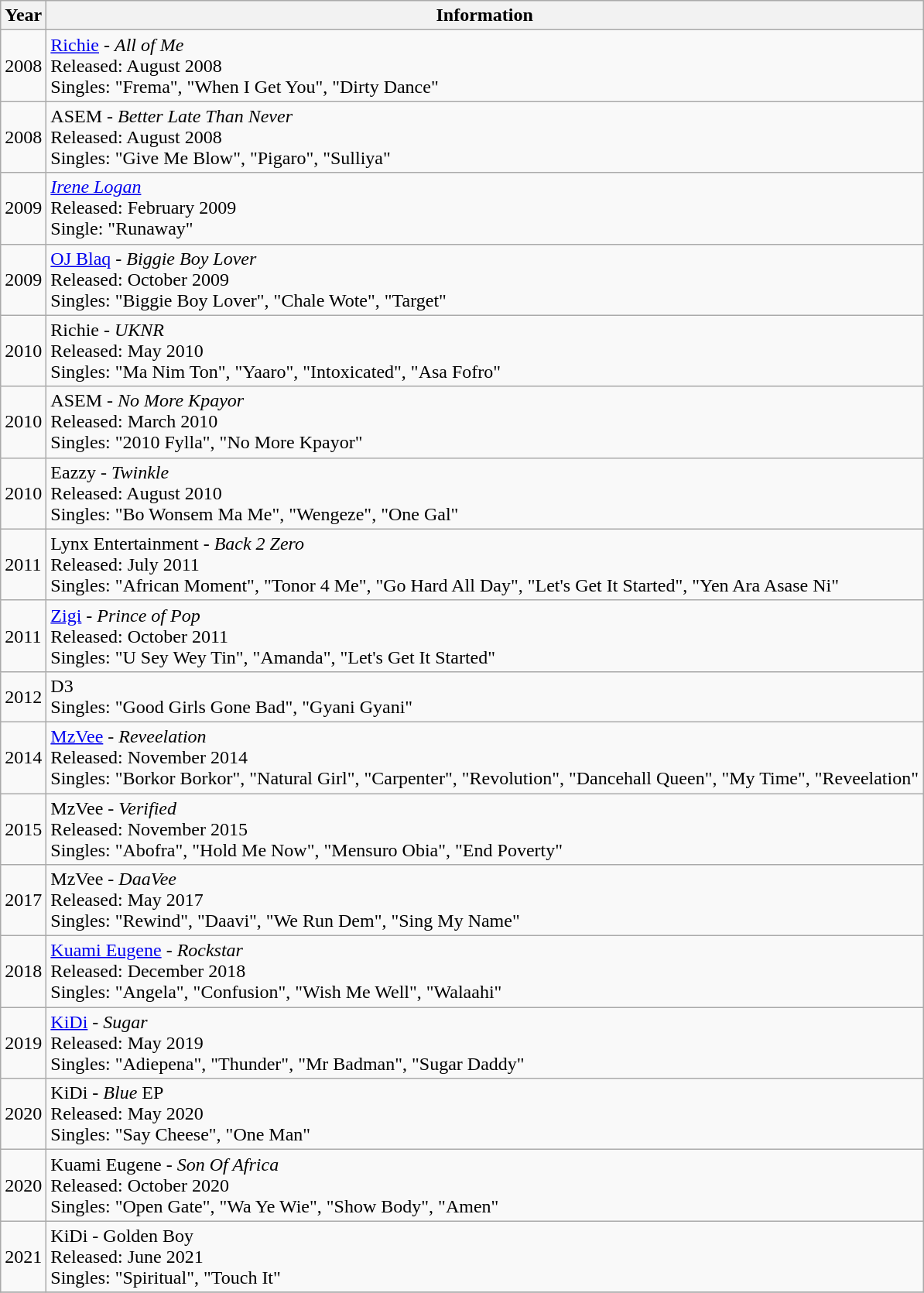<table class="wikitable">
<tr>
<th>Year</th>
<th>Information</th>
</tr>
<tr>
<td>2008</td>
<td><a href='#'>Richie</a> - <em>All of Me</em><br>Released: August 2008<br>Singles: "Frema", "When I Get You", "Dirty Dance"</td>
</tr>
<tr>
<td>2008</td>
<td>ASEM - <em>Better Late Than Never</em><br>Released: August 2008<br>Singles: "Give Me Blow", "Pigaro", "Sulliya"</td>
</tr>
<tr>
<td>2009</td>
<td><em><a href='#'>Irene Logan</a></em><br>Released: February 2009<br>Single: "Runaway"</td>
</tr>
<tr>
<td>2009</td>
<td><a href='#'>OJ Blaq</a> - <em>Biggie Boy Lover</em><br>Released: October 2009<br>Singles: "Biggie Boy Lover", "Chale Wote", "Target"</td>
</tr>
<tr>
<td>2010</td>
<td>Richie - <em>UKNR</em><br>Released: May 2010<br>Singles: "Ma Nim Ton", "Yaaro", "Intoxicated", "Asa Fofro"</td>
</tr>
<tr>
<td>2010</td>
<td>ASEM - <em>No More Kpayor</em><br>Released: March 2010<br>Singles: "2010 Fylla", "No More Kpayor"</td>
</tr>
<tr>
<td>2010</td>
<td>Eazzy - <em>Twinkle</em><br>Released: August 2010<br>Singles: "Bo Wonsem Ma Me", "Wengeze", "One Gal"</td>
</tr>
<tr>
<td>2011</td>
<td>Lynx Entertainment - <em>Back 2 Zero</em><br>Released: July 2011<br>Singles: "African Moment", "Tonor 4 Me", "Go Hard All Day", "Let's Get It Started", "Yen Ara Asase Ni"</td>
</tr>
<tr>
<td>2011</td>
<td><a href='#'>Zigi</a> - <em>Prince of Pop</em><br>Released: October 2011<br>Singles: "U Sey Wey Tin", "Amanda", "Let's Get It Started"</td>
</tr>
<tr>
<td>2012</td>
<td>D3<br>Singles: "Good Girls Gone Bad", "Gyani Gyani"</td>
</tr>
<tr>
<td>2014</td>
<td><a href='#'>MzVee</a> -<em> Reveelation</em><br>Released: November 2014<br>Singles: "Borkor Borkor", "Natural Girl", "Carpenter", "Revolution", "Dancehall Queen", "My Time", "Reveelation"</td>
</tr>
<tr>
<td>2015</td>
<td>MzVee - <em>Verified</em><br>Released: November 2015<br>Singles: "Abofra", "Hold Me Now", "Mensuro Obia", "End Poverty"</td>
</tr>
<tr>
<td>2017</td>
<td>MzVee - <em>DaaVee</em><br>Released: May 2017<br>Singles: "Rewind", "Daavi", "We Run Dem", "Sing My Name"</td>
</tr>
<tr>
<td>2018</td>
<td><a href='#'>Kuami Eugene</a> - <em>Rockstar</em><br>Released: December 2018<br>Singles: "Angela", "Confusion", "Wish Me Well", "Walaahi"</td>
</tr>
<tr>
<td>2019</td>
<td><a href='#'>KiDi</a> - <em>Sugar</em><br>Released: May 2019<br>Singles: "Adiepena", "Thunder", "Mr Badman", "Sugar Daddy"</td>
</tr>
<tr>
<td>2020</td>
<td>KiDi - <em>Blue</em> EP<br>Released: May 2020<br>Singles: "Say Cheese", "One Man"</td>
</tr>
<tr>
<td>2020</td>
<td>Kuami Eugene - <em>Son Of Africa</em><br>Released: October 2020<br>Singles: "Open Gate", "Wa Ye Wie", "Show Body", "Amen"</td>
</tr>
<tr>
<td>2021</td>
<td>KiDi - Golden Boy<br>Released: June 2021<br>Singles: "Spiritual", "Touch It"</td>
</tr>
<tr>
</tr>
</table>
